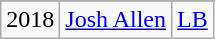<table class="wikitable" style="text-align:center">
<tr>
</tr>
<tr>
<td>2018</td>
<td><a href='#'>Josh Allen</a></td>
<td><a href='#'>LB</a></td>
</tr>
</table>
